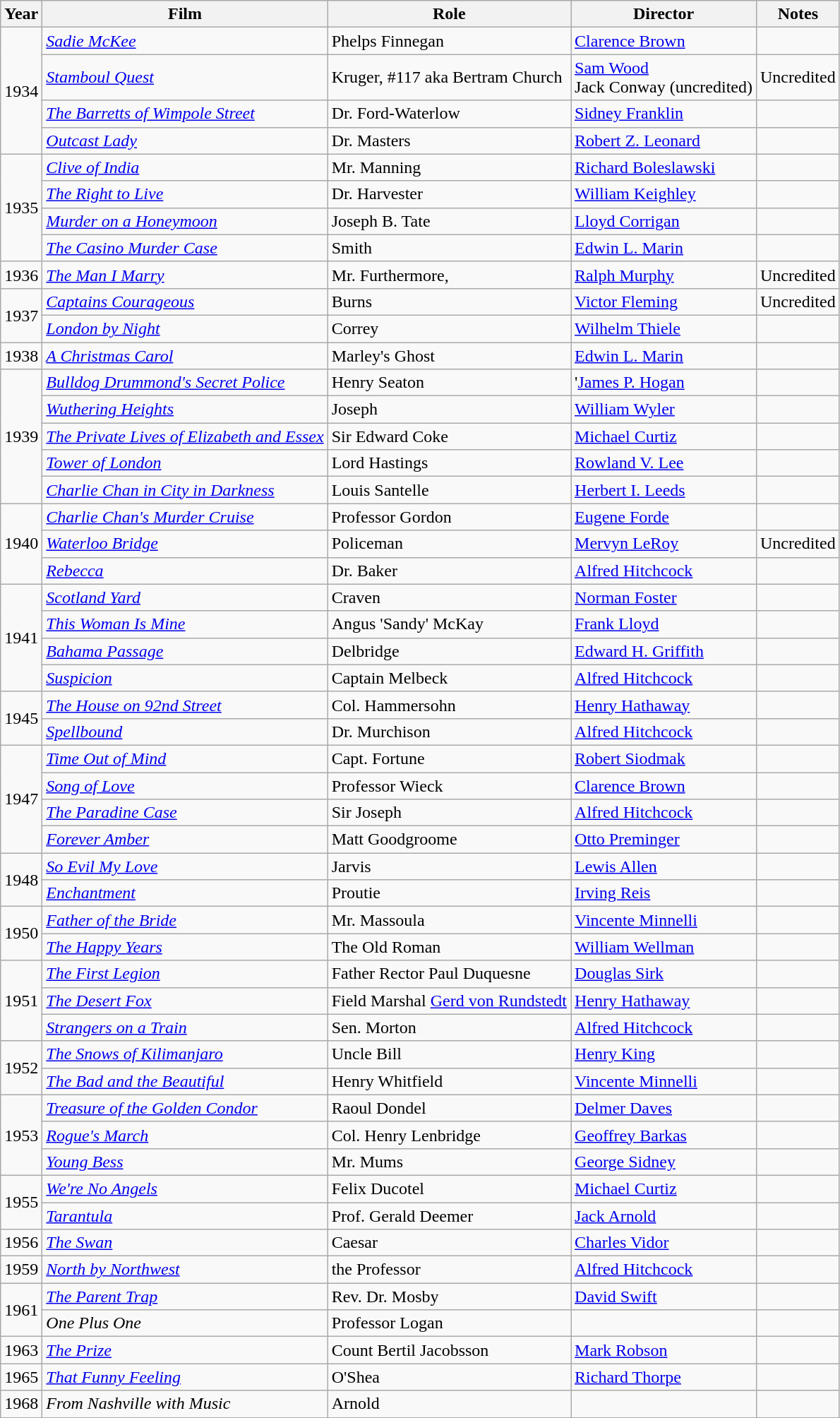<table class="wikitable sortable">
<tr>
<th>Year</th>
<th>Film</th>
<th>Role</th>
<th>Director</th>
<th class="unsortable">Notes</th>
</tr>
<tr>
<td rowspan=4>1934</td>
<td><em><a href='#'>Sadie McKee</a></em></td>
<td>Phelps Finnegan</td>
<td><a href='#'>Clarence Brown</a></td>
<td></td>
</tr>
<tr>
<td><em><a href='#'>Stamboul Quest</a></em></td>
<td>Kruger, #117 aka Bertram Church</td>
<td><a href='#'>Sam Wood</a><br>Jack Conway (uncredited)</td>
<td>Uncredited</td>
</tr>
<tr>
<td><em><a href='#'>The Barretts of Wimpole Street</a></em></td>
<td>Dr. Ford-Waterlow</td>
<td><a href='#'>Sidney Franklin</a></td>
<td></td>
</tr>
<tr>
<td><em><a href='#'>Outcast Lady</a></em></td>
<td>Dr. Masters</td>
<td><a href='#'>Robert Z. Leonard</a></td>
<td></td>
</tr>
<tr>
<td rowspan=4>1935</td>
<td><em><a href='#'>Clive of India</a></em></td>
<td>Mr. Manning</td>
<td><a href='#'>Richard Boleslawski</a></td>
<td></td>
</tr>
<tr>
<td><em><a href='#'>The Right to Live</a></em></td>
<td>Dr. Harvester</td>
<td><a href='#'>William Keighley</a></td>
<td></td>
</tr>
<tr>
<td><em><a href='#'>Murder on a Honeymoon</a></em></td>
<td>Joseph B. Tate</td>
<td><a href='#'>Lloyd Corrigan</a></td>
<td></td>
</tr>
<tr>
<td><em><a href='#'>The Casino Murder Case</a></em></td>
<td>Smith</td>
<td><a href='#'>Edwin L. Marin</a></td>
<td></td>
</tr>
<tr>
<td>1936</td>
<td><em><a href='#'>The Man I Marry</a></em></td>
<td>Mr. Furthermore,</td>
<td><a href='#'>Ralph Murphy</a></td>
<td>Uncredited</td>
</tr>
<tr>
<td rowspan=2>1937</td>
<td><em><a href='#'>Captains Courageous</a></em></td>
<td>Burns</td>
<td><a href='#'>Victor Fleming</a></td>
<td>Uncredited</td>
</tr>
<tr>
<td><em><a href='#'>London by Night</a></em></td>
<td>Correy</td>
<td><a href='#'>Wilhelm Thiele</a></td>
<td></td>
</tr>
<tr>
<td>1938</td>
<td><em><a href='#'>A Christmas Carol</a></em></td>
<td>Marley's Ghost</td>
<td><a href='#'>Edwin L. Marin</a></td>
<td></td>
</tr>
<tr>
<td rowspan=5>1939</td>
<td><em><a href='#'>Bulldog Drummond's Secret Police</a></em></td>
<td>Henry Seaton</td>
<td>'<a href='#'>James P. Hogan</a></td>
<td></td>
</tr>
<tr>
<td><em><a href='#'>Wuthering Heights</a></em></td>
<td>Joseph</td>
<td><a href='#'>William Wyler</a></td>
<td></td>
</tr>
<tr>
<td><em><a href='#'>The Private Lives of Elizabeth and Essex</a></em></td>
<td>Sir Edward Coke</td>
<td><a href='#'>Michael Curtiz</a></td>
<td></td>
</tr>
<tr>
<td><em><a href='#'>Tower of London</a></em></td>
<td>Lord Hastings</td>
<td><a href='#'>Rowland V. Lee</a></td>
<td></td>
</tr>
<tr>
<td><em><a href='#'>Charlie Chan in City in Darkness</a></em></td>
<td>Louis Santelle</td>
<td><a href='#'>Herbert I. Leeds</a></td>
<td></td>
</tr>
<tr>
<td rowspan=3>1940</td>
<td><em><a href='#'>Charlie Chan's Murder Cruise</a></em></td>
<td>Professor Gordon</td>
<td><a href='#'>Eugene Forde</a></td>
<td></td>
</tr>
<tr>
<td><em><a href='#'>Waterloo Bridge</a></em></td>
<td>Policeman</td>
<td><a href='#'>Mervyn LeRoy</a></td>
<td>Uncredited</td>
</tr>
<tr>
<td><em><a href='#'>Rebecca</a></em></td>
<td>Dr. Baker</td>
<td><a href='#'>Alfred Hitchcock</a></td>
<td></td>
</tr>
<tr>
<td rowspan=4>1941</td>
<td><em><a href='#'>Scotland Yard</a></em></td>
<td>Craven</td>
<td><a href='#'>Norman Foster</a></td>
<td></td>
</tr>
<tr>
<td><em><a href='#'>This Woman Is Mine</a></em></td>
<td>Angus 'Sandy' McKay</td>
<td><a href='#'>Frank Lloyd</a></td>
<td></td>
</tr>
<tr>
<td><em><a href='#'>Bahama Passage</a></em></td>
<td>Delbridge</td>
<td><a href='#'>Edward H. Griffith</a></td>
<td></td>
</tr>
<tr>
<td><em><a href='#'>Suspicion</a></em></td>
<td>Captain Melbeck</td>
<td><a href='#'>Alfred Hitchcock</a></td>
<td></td>
</tr>
<tr>
<td rowspan=2>1945</td>
<td><em><a href='#'>The House on 92nd Street</a></em></td>
<td>Col. Hammersohn</td>
<td><a href='#'>Henry Hathaway</a></td>
<td></td>
</tr>
<tr>
<td><em><a href='#'>Spellbound</a></em></td>
<td>Dr. Murchison</td>
<td><a href='#'>Alfred Hitchcock</a></td>
<td></td>
</tr>
<tr>
<td rowspan=4>1947</td>
<td><em><a href='#'>Time Out of Mind</a></em></td>
<td>Capt. Fortune</td>
<td><a href='#'>Robert Siodmak</a></td>
<td></td>
</tr>
<tr>
<td><em><a href='#'>Song of Love</a></em></td>
<td>Professor Wieck</td>
<td><a href='#'>Clarence Brown</a></td>
<td></td>
</tr>
<tr>
<td><em><a href='#'>The Paradine Case</a></em></td>
<td>Sir Joseph</td>
<td><a href='#'>Alfred Hitchcock</a></td>
<td></td>
</tr>
<tr>
<td><em><a href='#'>Forever Amber</a></em></td>
<td>Matt Goodgroome</td>
<td><a href='#'>Otto Preminger</a></td>
<td></td>
</tr>
<tr>
<td rowspan=2>1948</td>
<td><em><a href='#'>So Evil My Love</a></em></td>
<td>Jarvis</td>
<td><a href='#'>Lewis Allen</a></td>
<td></td>
</tr>
<tr>
<td><em><a href='#'>Enchantment</a></em></td>
<td>Proutie</td>
<td><a href='#'>Irving Reis</a></td>
<td></td>
</tr>
<tr>
<td rowspan=2>1950</td>
<td><em><a href='#'>Father of the Bride</a></em></td>
<td>Mr. Massoula</td>
<td><a href='#'>Vincente Minnelli</a></td>
<td></td>
</tr>
<tr>
<td><em><a href='#'>The Happy Years</a></em></td>
<td>The Old Roman</td>
<td><a href='#'>William Wellman</a></td>
<td></td>
</tr>
<tr>
<td rowspan=3>1951</td>
<td><em><a href='#'>The First Legion</a></em></td>
<td>Father Rector Paul Duquesne</td>
<td><a href='#'>Douglas Sirk</a></td>
<td></td>
</tr>
<tr>
<td><em><a href='#'>The Desert Fox</a></em></td>
<td>Field Marshal <a href='#'>Gerd von Rundstedt</a></td>
<td><a href='#'>Henry Hathaway</a></td>
<td></td>
</tr>
<tr>
<td><em><a href='#'>Strangers on a Train</a></em></td>
<td>Sen. Morton</td>
<td><a href='#'>Alfred Hitchcock</a></td>
<td></td>
</tr>
<tr>
<td rowspan=2>1952</td>
<td><em><a href='#'>The Snows of Kilimanjaro</a></em></td>
<td>Uncle Bill</td>
<td><a href='#'>Henry King</a></td>
<td></td>
</tr>
<tr>
<td><em><a href='#'>The Bad and the Beautiful</a></em></td>
<td>Henry Whitfield</td>
<td><a href='#'>Vincente Minnelli</a></td>
<td></td>
</tr>
<tr>
<td rowspan=3>1953</td>
<td><em><a href='#'>Treasure of the Golden Condor</a></em></td>
<td>Raoul Dondel</td>
<td><a href='#'>Delmer Daves</a></td>
<td></td>
</tr>
<tr>
<td><em><a href='#'>Rogue's March</a></em></td>
<td>Col. Henry Lenbridge</td>
<td><a href='#'>Geoffrey Barkas</a></td>
<td></td>
</tr>
<tr>
<td><em><a href='#'>Young Bess</a></em></td>
<td>Mr. Mums</td>
<td><a href='#'>George Sidney</a></td>
<td></td>
</tr>
<tr>
<td rowspan=2>1955</td>
<td><em><a href='#'>We're No Angels</a></em></td>
<td>Felix Ducotel</td>
<td><a href='#'>Michael Curtiz</a></td>
<td></td>
</tr>
<tr>
<td><em><a href='#'>Tarantula</a></em></td>
<td>Prof. Gerald Deemer</td>
<td><a href='#'>Jack Arnold</a></td>
<td></td>
</tr>
<tr>
<td>1956</td>
<td><em><a href='#'>The Swan</a></em></td>
<td>Caesar</td>
<td><a href='#'>Charles Vidor</a></td>
<td></td>
</tr>
<tr>
<td>1959</td>
<td><em><a href='#'>North by Northwest</a></em></td>
<td>the Professor</td>
<td><a href='#'>Alfred Hitchcock</a></td>
<td></td>
</tr>
<tr>
<td rowspan=2>1961</td>
<td><em><a href='#'>The Parent Trap</a></em></td>
<td>Rev. Dr. Mosby</td>
<td><a href='#'>David Swift</a></td>
<td></td>
</tr>
<tr>
<td><em>One Plus One</em></td>
<td>Professor Logan</td>
<td></td>
<td></td>
</tr>
<tr>
<td>1963</td>
<td><em><a href='#'>The Prize</a></em></td>
<td>Count Bertil Jacobsson</td>
<td><a href='#'>Mark Robson</a></td>
<td></td>
</tr>
<tr>
<td>1965</td>
<td><em><a href='#'>That Funny Feeling</a></em></td>
<td>O'Shea</td>
<td><a href='#'>Richard Thorpe</a></td>
<td></td>
</tr>
<tr>
<td>1968</td>
<td><em>From Nashville with Music</em></td>
<td>Arnold</td>
<td></td>
<td></td>
</tr>
<tr>
</tr>
</table>
